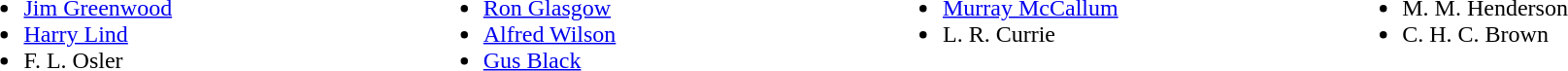<table style="width:100%;">
<tr>
<td style="vertical-align:top; width:25%;"><br><ul><li> <a href='#'>Jim Greenwood</a></li><li> <a href='#'>Harry Lind</a></li><li> F. L. Osler</li></ul></td>
<td style="vertical-align:top; width:25%;"><br><ul><li> <a href='#'>Ron Glasgow</a></li><li> <a href='#'>Alfred Wilson</a></li><li> <a href='#'>Gus Black</a></li></ul></td>
<td style="vertical-align:top; width:25%;"><br><ul><li>  <a href='#'>Murray McCallum</a></li><li> L. R. Currie</li></ul></td>
<td style="vertical-align:top; width:25%;"><br><ul><li> M. M. Henderson</li><li> C. H. C. Brown</li></ul></td>
</tr>
</table>
